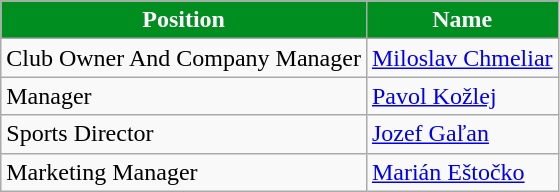<table class="wikitable">
<tr>
<th style="color:#FFFFFF; background:#008E21">Position</th>
<th style="color:#FFFFFF; background:#008E21">Name</th>
</tr>
<tr>
<td>Club Owner And Company Manager</td>
<td> <a href='#'>Miloslav Chmeliar</a></td>
</tr>
<tr>
<td>Manager</td>
<td> <a href='#'>Pavol Kožlej</a></td>
</tr>
<tr>
<td>Sports Director</td>
<td> <a href='#'>Jozef Gaľan</a></td>
</tr>
<tr>
<td>Marketing Manager</td>
<td> <a href='#'>Marián Eštočko</a></td>
</tr>
</table>
